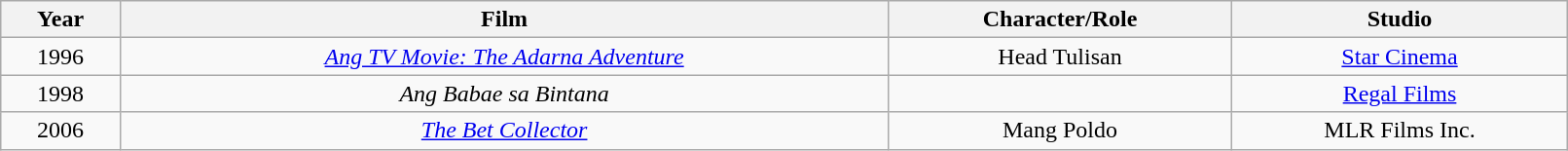<table class="wikitable" width=85%>
<tr>
<th>Year</th>
<th>Film</th>
<th>Character/Role</th>
<th>Studio</th>
</tr>
<tr align="center">
<td>1996</td>
<td><em><a href='#'>Ang TV Movie: The Adarna Adventure</a></em></td>
<td>Head Tulisan</td>
<td><a href='#'>Star Cinema</a></td>
</tr>
<tr align="center">
<td>1998</td>
<td><em>Ang Babae sa Bintana</em></td>
<td></td>
<td><a href='#'>Regal Films</a></td>
</tr>
<tr align="center">
<td>2006</td>
<td><em><a href='#'>The Bet Collector</a></em></td>
<td>Mang Poldo</td>
<td>MLR Films Inc.</td>
</tr>
</table>
